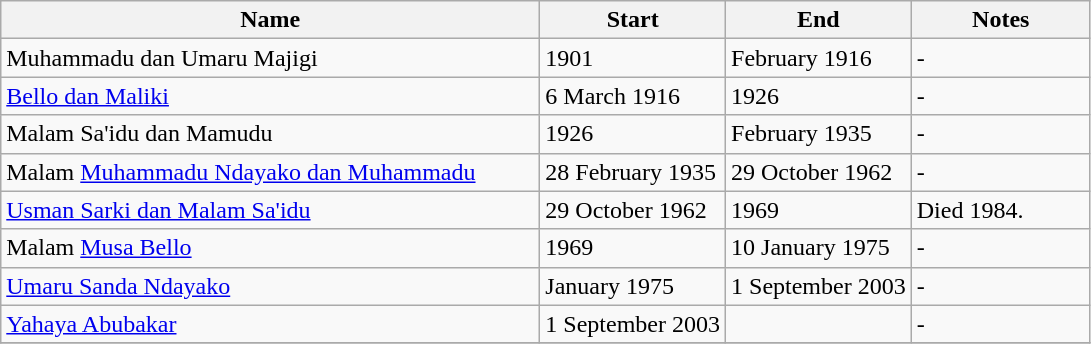<table class=wikitable style="text-align:left;">
<tr>
<th style="width:22em;">Name</th>
<th>Start</th>
<th>End</th>
<th style="width:7em;">Notes</th>
</tr>
<tr>
<td>Muhammadu dan Umaru Majigi</td>
<td>1901</td>
<td>February 1916</td>
<td>-</td>
</tr>
<tr>
<td><a href='#'>Bello dan Maliki</a></td>
<td>6 March 1916</td>
<td>1926</td>
<td>-</td>
</tr>
<tr>
<td>Malam Sa'idu dan Mamudu</td>
<td>1926</td>
<td>February 1935</td>
<td>-</td>
</tr>
<tr>
<td>Malam <a href='#'>Muhammadu Ndayako dan Muhammadu</a></td>
<td>28 February 1935</td>
<td>29 October 1962</td>
<td>-</td>
</tr>
<tr>
<td><a href='#'>Usman Sarki dan Malam Sa'idu</a></td>
<td>29 October 1962</td>
<td>1969</td>
<td>Died 1984.</td>
</tr>
<tr>
<td>Malam <a href='#'>Musa Bello</a></td>
<td>1969</td>
<td>10 January 1975</td>
<td>-</td>
</tr>
<tr>
<td><a href='#'>Umaru Sanda Ndayako</a></td>
<td>January 1975</td>
<td>1 September 2003</td>
<td>-</td>
</tr>
<tr>
<td><a href='#'>Yahaya Abubakar</a></td>
<td>1 September 2003</td>
<td></td>
<td>-</td>
</tr>
<tr>
</tr>
</table>
